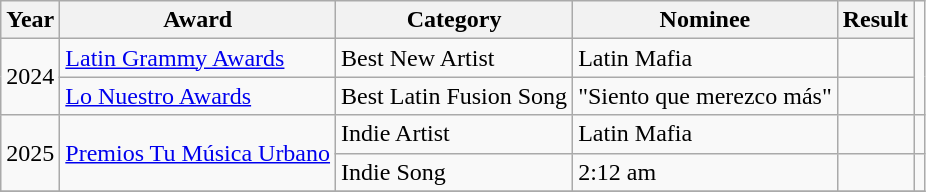<table class="wikitable">
<tr>
<th>Year</th>
<th>Award</th>
<th>Category</th>
<th>Nominee</th>
<th>Result</th>
</tr>
<tr>
<td rowspan="2">2024</td>
<td><a href='#'>Latin Grammy Awards</a></td>
<td>Best New Artist</td>
<td>Latin Mafia</td>
<td></td>
</tr>
<tr>
<td><a href='#'>Lo Nuestro Awards</a></td>
<td>Best Latin Fusion Song</td>
<td>"Siento que merezco más"</td>
<td></td>
</tr>
<tr>
<td rowspan="2">2025</td>
<td rowspan="2"><a href='#'>Premios Tu Música Urbano</a></td>
<td>Indie Artist</td>
<td>Latin Mafia</td>
<td></td>
<td></td>
</tr>
<tr>
<td>Indie Song</td>
<td>2:12 am</td>
<td></td>
<td></td>
</tr>
<tr>
</tr>
</table>
